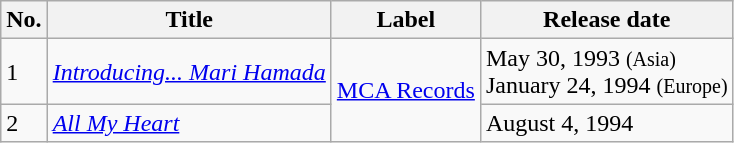<table class=wikitable>
<tr>
<th>No.</th>
<th>Title</th>
<th>Label</th>
<th>Release date</th>
</tr>
<tr>
<td>1</td>
<td><em><a href='#'>Introducing... Mari Hamada</a></em></td>
<td rowspan="2"><a href='#'>MCA Records</a></td>
<td>May 30, 1993 <small>(Asia)</small><br>January 24, 1994 <small>(Europe)</small></td>
</tr>
<tr>
<td>2</td>
<td><em><a href='#'>All My Heart</a></em></td>
<td>August 4, 1994</td>
</tr>
</table>
